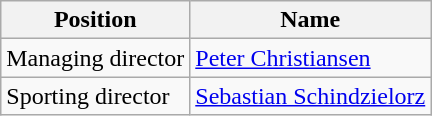<table class="wikitable" style="text-align:center">
<tr>
<th>Position</th>
<th>Name</th>
</tr>
<tr>
<td align="left">Managing director</td>
<td align="left"><a href='#'>Peter Christiansen</a></td>
</tr>
<tr>
<td align="left">Sporting director</td>
<td align="left"><a href='#'>Sebastian Schindzielorz</a></td>
</tr>
</table>
